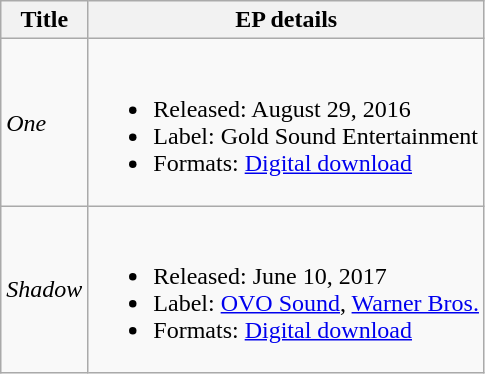<table class="wikitable">
<tr>
<th>Title</th>
<th>EP details</th>
</tr>
<tr>
<td><em>One</em></td>
<td><br><ul><li>Released: August 29, 2016</li><li>Label: Gold Sound Entertainment</li><li>Formats: <a href='#'>Digital download</a></li></ul></td>
</tr>
<tr>
<td><em>Shadow</em></td>
<td><br><ul><li>Released: June 10, 2017</li><li>Label: <a href='#'>OVO Sound</a>, <a href='#'>Warner Bros.</a></li><li>Formats: <a href='#'>Digital download</a></li></ul></td>
</tr>
</table>
